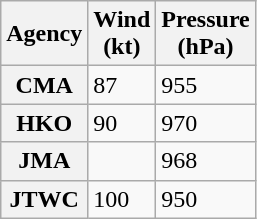<table class="wikitable floatleft">
<tr>
<th>Agency</th>
<th>Wind<br>(kt)</th>
<th>Pressure<br>(hPa)</th>
</tr>
<tr>
<th>CMA</th>
<td>87</td>
<td>955</td>
</tr>
<tr>
<th>HKO</th>
<td>90</td>
<td>970</td>
</tr>
<tr>
<th>JMA</th>
<td></td>
<td>968</td>
</tr>
<tr>
<th>JTWC</th>
<td>100</td>
<td>950</td>
</tr>
</table>
